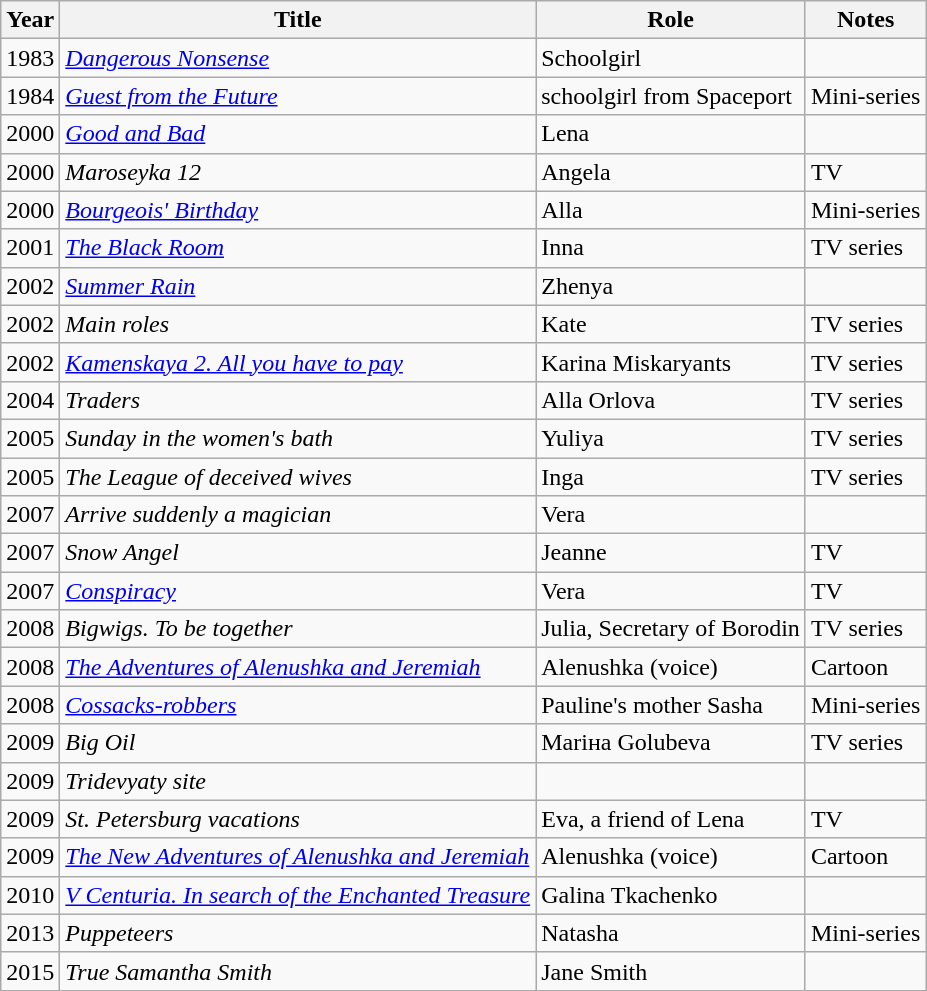<table class="wikitable sortable">
<tr>
<th>Year</th>
<th>Title</th>
<th>Role</th>
<th>Notes</th>
</tr>
<tr>
<td>1983</td>
<td><em><a href='#'>Dangerous Nonsense</a></em></td>
<td>Schoolgirl</td>
<td></td>
</tr>
<tr>
<td>1984</td>
<td><em><a href='#'>Guest from the Future</a></em></td>
<td>schoolgirl from Spaceport</td>
<td>Mini-series</td>
</tr>
<tr>
<td>2000</td>
<td><em><a href='#'>Good and Bad</a></em></td>
<td>Lena</td>
<td></td>
</tr>
<tr>
<td>2000</td>
<td><em>Maroseyka 12</em></td>
<td>Angela</td>
<td>TV</td>
</tr>
<tr>
<td>2000</td>
<td><em><a href='#'>Bourgeois' Birthday</a></em></td>
<td>Alla</td>
<td>Mini-series</td>
</tr>
<tr>
<td>2001</td>
<td><em><a href='#'>The Black Room</a></em></td>
<td>Inna</td>
<td>TV series</td>
</tr>
<tr>
<td>2002</td>
<td><em><a href='#'>Summer Rain</a></em></td>
<td>Zhenya</td>
<td></td>
</tr>
<tr>
<td>2002</td>
<td><em>Main roles</em></td>
<td>Kate</td>
<td>TV series</td>
</tr>
<tr>
<td>2002</td>
<td><em><a href='#'>Kamenskaya 2. All you have to pay</a></em></td>
<td>Karina Miskaryants</td>
<td>TV series</td>
</tr>
<tr>
<td>2004</td>
<td><em>Traders</em></td>
<td>Alla Orlova</td>
<td>TV series</td>
</tr>
<tr>
<td>2005</td>
<td><em>Sunday in the women's bath</em></td>
<td>Yuliya</td>
<td>TV series</td>
</tr>
<tr>
<td>2005</td>
<td><em>The League of deceived wives</em></td>
<td>Inga</td>
<td>TV series</td>
</tr>
<tr>
<td>2007</td>
<td><em>Arrive suddenly a magician</em></td>
<td>Vera</td>
<td></td>
</tr>
<tr>
<td>2007</td>
<td><em>Snow Angel</em></td>
<td>Jeanne</td>
<td>TV</td>
</tr>
<tr>
<td>2007</td>
<td><em><a href='#'>Conspiracy</a></em></td>
<td>Vera</td>
<td>TV</td>
</tr>
<tr>
<td>2008</td>
<td><em>Bigwigs. To be together</em></td>
<td>Julia, Secretary of Borodin</td>
<td>TV series</td>
</tr>
<tr>
<td>2008</td>
<td><em><a href='#'>The Adventures of Alenushka and Jeremiah</a></em></td>
<td>Alenushka (voice)</td>
<td>Cartoon</td>
</tr>
<tr>
<td>2008</td>
<td><em><a href='#'>Cossacks-robbers</a></em></td>
<td>Pauline's mother Sasha</td>
<td>Mini-series</td>
</tr>
<tr>
<td>2009</td>
<td><em>Big Oil</em></td>
<td>Mariнa Golubeva</td>
<td>TV series</td>
</tr>
<tr>
<td>2009</td>
<td><em>Tridevyaty site</em></td>
<td></td>
</tr>
<tr>
<td>2009</td>
<td><em>St. Petersburg vacations</em></td>
<td>Eva, a friend of Lena</td>
<td>TV</td>
</tr>
<tr>
<td>2009</td>
<td><em><a href='#'>The New Adventures of Alenushka and Jeremiah</a></em></td>
<td>Alenushka (voice)</td>
<td>Cartoon</td>
</tr>
<tr>
<td>2010</td>
<td><em><a href='#'>V Centuria. In search of the Enchanted Treasure</a></em></td>
<td>Galina Tkachenko</td>
<td></td>
</tr>
<tr>
<td>2013</td>
<td><em>Puppeteers</em></td>
<td>Natasha</td>
<td>Mini-series</td>
</tr>
<tr>
<td>2015</td>
<td><em>True Samantha Smith</em></td>
<td>Jane Smith</td>
<td></td>
</tr>
</table>
